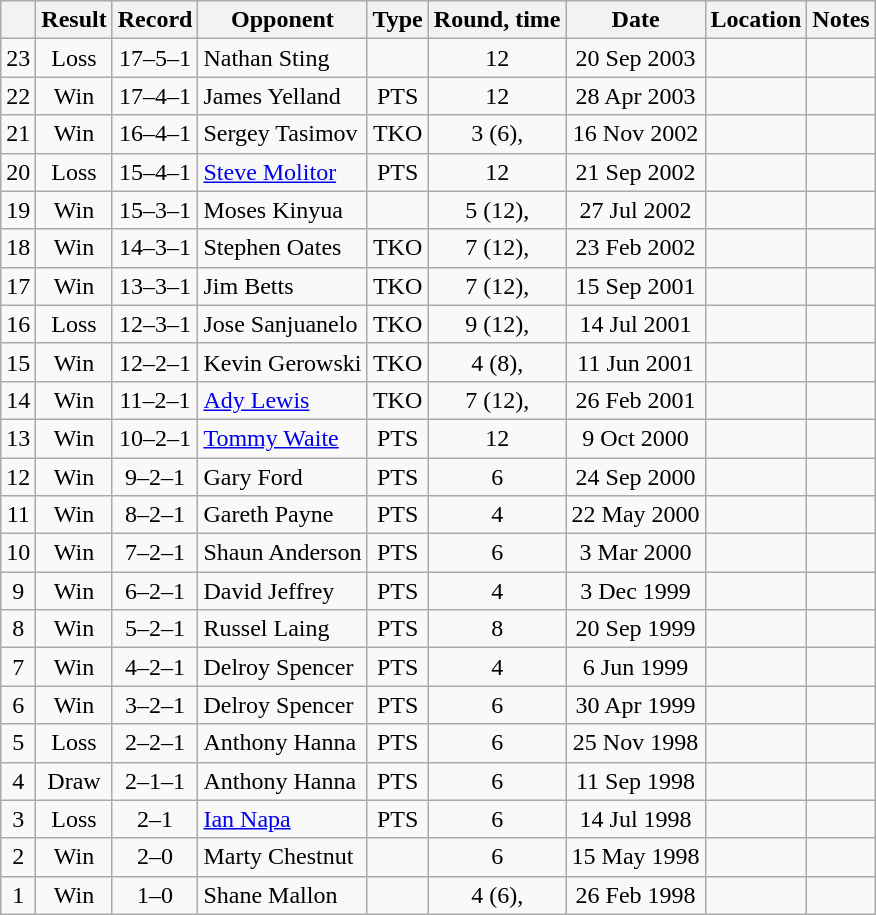<table class="wikitable" style="text-align:center">
<tr>
<th></th>
<th>Result</th>
<th>Record</th>
<th>Opponent</th>
<th>Type</th>
<th>Round, time</th>
<th>Date</th>
<th>Location</th>
<th>Notes</th>
</tr>
<tr>
<td>23</td>
<td>Loss</td>
<td>17–5–1</td>
<td style="text-align:left;">Nathan Sting</td>
<td></td>
<td>12</td>
<td>20 Sep 2003</td>
<td style="text-align:left;"></td>
<td style="text-align:left;"></td>
</tr>
<tr>
<td>22</td>
<td>Win</td>
<td>17–4–1</td>
<td style="text-align:left;">James Yelland</td>
<td>PTS</td>
<td>12</td>
<td>28 Apr 2003</td>
<td style="text-align:left;"></td>
<td style="text-align:left;"></td>
</tr>
<tr>
<td>21</td>
<td>Win</td>
<td>16–4–1</td>
<td style="text-align:left;">Sergey Tasimov</td>
<td>TKO</td>
<td>3 (6), </td>
<td>16 Nov 2002</td>
<td style="text-align:left;"></td>
<td></td>
</tr>
<tr>
<td>20</td>
<td>Loss</td>
<td>15–4–1</td>
<td style="text-align:left;"><a href='#'>Steve Molitor</a></td>
<td>PTS</td>
<td>12</td>
<td>21 Sep 2002</td>
<td style="text-align:left;"></td>
<td style="text-align:left;"></td>
</tr>
<tr>
<td>19</td>
<td>Win</td>
<td>15–3–1</td>
<td style="text-align:left;">Moses Kinyua</td>
<td></td>
<td>5 (12), </td>
<td>27 Jul 2002</td>
<td style="text-align:left;"></td>
<td style="text-align:left;"></td>
</tr>
<tr>
<td>18</td>
<td>Win</td>
<td>14–3–1</td>
<td style="text-align:left;">Stephen Oates</td>
<td>TKO</td>
<td>7 (12), </td>
<td>23 Feb 2002</td>
<td style="text-align:left;"></td>
<td style="text-align:left;"></td>
</tr>
<tr>
<td>17</td>
<td>Win</td>
<td>13–3–1</td>
<td style="text-align:left;">Jim Betts</td>
<td>TKO</td>
<td>7 (12), </td>
<td>15 Sep 2001</td>
<td style="text-align:left;"></td>
<td style="text-align:left;"></td>
</tr>
<tr>
<td>16</td>
<td>Loss</td>
<td>12–3–1</td>
<td style="text-align:left;">Jose Sanjuanelo</td>
<td>TKO</td>
<td>9 (12), </td>
<td>14 Jul 2001</td>
<td style="text-align:left;"></td>
<td style="text-align:left;"></td>
</tr>
<tr>
<td>15</td>
<td>Win</td>
<td>12–2–1</td>
<td style="text-align:left;">Kevin Gerowski</td>
<td>TKO</td>
<td>4 (8), </td>
<td>11 Jun 2001</td>
<td style="text-align:left;"></td>
<td></td>
</tr>
<tr>
<td>14</td>
<td>Win</td>
<td>11–2–1</td>
<td style="text-align:left;"><a href='#'>Ady Lewis</a></td>
<td>TKO</td>
<td>7 (12), </td>
<td>26 Feb 2001</td>
<td style="text-align:left;"></td>
<td style="text-align:left;"></td>
</tr>
<tr>
<td>13</td>
<td>Win</td>
<td>10–2–1</td>
<td style="text-align:left;"><a href='#'>Tommy Waite</a></td>
<td>PTS</td>
<td>12</td>
<td>9 Oct 2000</td>
<td style="text-align:left;"></td>
<td style="text-align:left;"></td>
</tr>
<tr>
<td>12</td>
<td>Win</td>
<td>9–2–1</td>
<td style="text-align:left;">Gary Ford</td>
<td>PTS</td>
<td>6</td>
<td>24 Sep 2000</td>
<td style="text-align:left;"></td>
<td></td>
</tr>
<tr>
<td>11</td>
<td>Win</td>
<td>8–2–1</td>
<td style="text-align:left;">Gareth Payne</td>
<td>PTS</td>
<td>4</td>
<td>22 May 2000</td>
<td style="text-align:left;"></td>
<td></td>
</tr>
<tr>
<td>10</td>
<td>Win</td>
<td>7–2–1</td>
<td style="text-align:left;">Shaun Anderson</td>
<td>PTS</td>
<td>6</td>
<td>3 Mar 2000</td>
<td style="text-align:left;"></td>
<td></td>
</tr>
<tr>
<td>9</td>
<td>Win</td>
<td>6–2–1</td>
<td style="text-align:left;">David Jeffrey</td>
<td>PTS</td>
<td>4</td>
<td>3 Dec 1999</td>
<td style="text-align:left;"></td>
<td></td>
</tr>
<tr>
<td>8</td>
<td>Win</td>
<td>5–2–1</td>
<td style="text-align:left;">Russel Laing</td>
<td>PTS</td>
<td>8</td>
<td>20 Sep 1999</td>
<td style="text-align:left;"></td>
<td></td>
</tr>
<tr>
<td>7</td>
<td>Win</td>
<td>4–2–1</td>
<td style="text-align:left;">Delroy Spencer</td>
<td>PTS</td>
<td>4</td>
<td>6 Jun 1999</td>
<td style="text-align:left;"></td>
<td></td>
</tr>
<tr>
<td>6</td>
<td>Win</td>
<td>3–2–1</td>
<td style="text-align:left;">Delroy Spencer</td>
<td>PTS</td>
<td>6</td>
<td>30 Apr 1999</td>
<td style="text-align:left;"></td>
<td></td>
</tr>
<tr>
<td>5</td>
<td>Loss</td>
<td>2–2–1</td>
<td style="text-align:left;">Anthony Hanna</td>
<td>PTS</td>
<td>6</td>
<td>25 Nov 1998</td>
<td style="text-align:left;"></td>
<td></td>
</tr>
<tr>
<td>4</td>
<td>Draw</td>
<td>2–1–1</td>
<td style="text-align:left;">Anthony Hanna</td>
<td>PTS</td>
<td>6</td>
<td>11 Sep 1998</td>
<td style="text-align:left;"></td>
<td></td>
</tr>
<tr>
<td>3</td>
<td>Loss</td>
<td>2–1</td>
<td style="text-align:left;"><a href='#'>Ian Napa</a></td>
<td>PTS</td>
<td>6</td>
<td>14 Jul 1998</td>
<td style="text-align:left;"></td>
<td></td>
</tr>
<tr>
<td>2</td>
<td>Win</td>
<td>2–0</td>
<td style="text-align:left;">Marty Chestnut</td>
<td></td>
<td>6</td>
<td>15 May 1998</td>
<td style="text-align:left;"></td>
<td></td>
</tr>
<tr>
<td>1</td>
<td>Win</td>
<td>1–0</td>
<td style="text-align:left;">Shane Mallon</td>
<td></td>
<td>4 (6), </td>
<td>26 Feb 1998</td>
<td style="text-align:left;"></td>
<td></td>
</tr>
</table>
